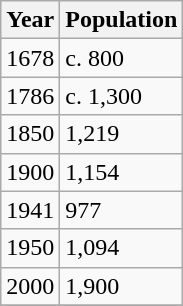<table class="wikitable floatright">
<tr>
<th>Year</th>
<th>Population</th>
</tr>
<tr>
<td>1678</td>
<td>c. 800</td>
</tr>
<tr>
<td>1786</td>
<td>c. 1,300</td>
</tr>
<tr>
<td>1850</td>
<td>1,219</td>
</tr>
<tr>
<td>1900</td>
<td>1,154</td>
</tr>
<tr>
<td>1941</td>
<td>977</td>
</tr>
<tr>
<td>1950</td>
<td>1,094</td>
</tr>
<tr>
<td>2000</td>
<td>1,900</td>
</tr>
<tr>
</tr>
</table>
